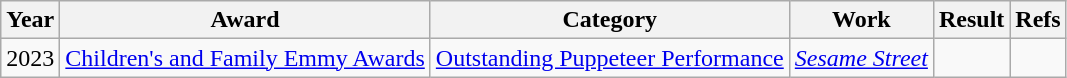<table class="wikitable">
<tr>
<th>Year</th>
<th>Award</th>
<th>Category</th>
<th>Work</th>
<th>Result</th>
<th>Refs</th>
</tr>
<tr>
<td>2023</td>
<td><a href='#'>Children's and Family Emmy Awards</a></td>
<td><a href='#'>Outstanding Puppeteer Performance</a></td>
<td><em><a href='#'>Sesame Street</a></em></td>
<td></td>
<td></td>
</tr>
</table>
